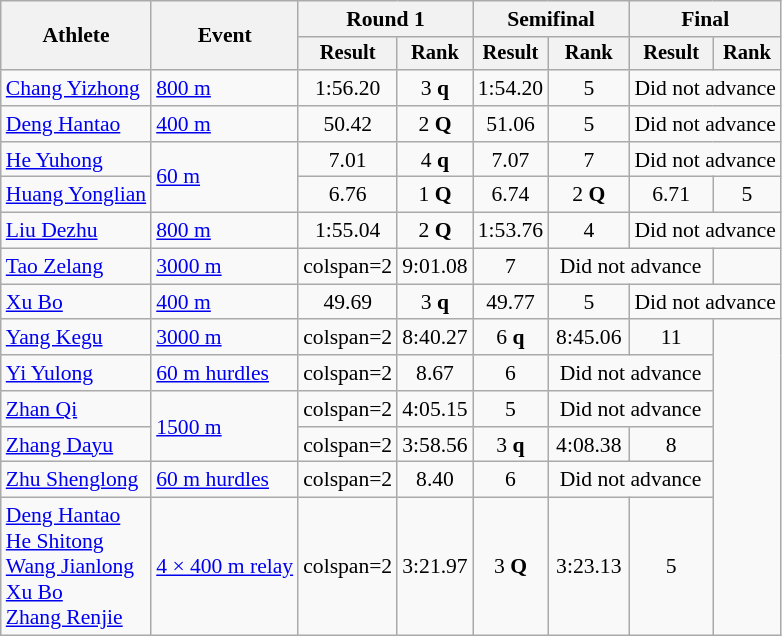<table class="wikitable" style="font-size:90%">
<tr>
<th rowspan="2">Athlete</th>
<th rowspan="2">Event</th>
<th colspan="2">Round 1</th>
<th colspan="2">Semifinal</th>
<th colspan="2">Final</th>
</tr>
<tr style="font-size:95%">
<th>Result</th>
<th>Rank</th>
<th>Result</th>
<th>Rank</th>
<th>Result</th>
<th>Rank</th>
</tr>
<tr align=center>
<td align=left><a href='#'>Chang Yizhong</a></td>
<td align=left rowspan=1><a href='#'>800 m</a></td>
<td>1:56.20</td>
<td>3 <strong>q</strong></td>
<td>1:54.20</td>
<td>5</td>
<td colspan=2>Did not advance</td>
</tr>
<tr align=center>
<td align=left><a href='#'>Deng Hantao</a></td>
<td align=left rowspan=1><a href='#'>400 m</a></td>
<td>50.42</td>
<td>2 <strong>Q</strong></td>
<td>51.06</td>
<td>5</td>
<td colspan=2>Did not advance</td>
</tr>
<tr align=center>
<td align=left><a href='#'>He Yuhong</a></td>
<td align=left rowspan=2><a href='#'>60 m</a></td>
<td>7.01</td>
<td>4 <strong>q</strong></td>
<td>7.07</td>
<td>7</td>
<td colspan=2>Did not advance</td>
</tr>
<tr align=center>
<td align=left><a href='#'>Huang Yonglian</a></td>
<td>6.76</td>
<td>1 <strong>Q</strong></td>
<td>6.74</td>
<td>2 <strong>Q</strong></td>
<td>6.71</td>
<td>5</td>
</tr>
<tr align=center>
<td align=left><a href='#'>Liu Dezhu</a></td>
<td align=left rowspan=1><a href='#'>800 m</a></td>
<td>1:55.04</td>
<td>2 <strong>Q</strong></td>
<td>1:53.76</td>
<td>4</td>
<td colspan=2>Did not advance</td>
</tr>
<tr align=center>
<td align=left><a href='#'>Tao Zelang</a></td>
<td align=left rowspan=1><a href='#'>3000 m</a></td>
<td>colspan=2 </td>
<td>9:01.08</td>
<td>7</td>
<td colspan=2>Did not advance</td>
</tr>
<tr align=center>
<td align=left><a href='#'>Xu Bo</a></td>
<td align=left rowspan=1><a href='#'>400 m</a></td>
<td>49.69</td>
<td>3 <strong>q</strong></td>
<td>49.77</td>
<td>5</td>
<td colspan=2>Did not advance</td>
</tr>
<tr align=center>
<td align=left><a href='#'>Yang Kegu</a></td>
<td align=left rowspan=1><a href='#'>3000 m</a></td>
<td>colspan=2 </td>
<td>8:40.27</td>
<td>6 <strong>q</strong></td>
<td>8:45.06</td>
<td>11</td>
</tr>
<tr align=center>
<td align=left><a href='#'>Yi Yulong</a></td>
<td align=left rowspan=1><a href='#'>60 m hurdles</a></td>
<td>colspan=2 </td>
<td>8.67</td>
<td>6</td>
<td colspan=2>Did not advance</td>
</tr>
<tr align=center>
<td align=left><a href='#'>Zhan Qi</a></td>
<td align=left rowspan=2><a href='#'>1500 m</a></td>
<td>colspan=2 </td>
<td>4:05.15</td>
<td>5</td>
<td colspan=2>Did not advance</td>
</tr>
<tr align=center>
<td align=left><a href='#'>Zhang Dayu</a></td>
<td>colspan=2 </td>
<td>3:58.56</td>
<td>3 <strong>q</strong></td>
<td>4:08.38</td>
<td>8</td>
</tr>
<tr align=center>
<td align=left><a href='#'>Zhu Shenglong</a></td>
<td align=left rowspan=1><a href='#'>60 m hurdles</a></td>
<td>colspan=2 </td>
<td>8.40</td>
<td>6</td>
<td colspan=2>Did not advance</td>
</tr>
<tr align=center>
<td align=left><a href='#'>Deng Hantao</a><br><a href='#'>He Shitong</a><br><a href='#'>Wang Jianlong</a><br><a href='#'>Xu Bo</a><br><a href='#'>Zhang Renjie</a></td>
<td align=left><a href='#'>4 × 400 m relay</a></td>
<td>colspan=2 </td>
<td>3:21.97</td>
<td>3 <strong>Q</strong></td>
<td>3:23.13</td>
<td>5</td>
</tr>
</table>
